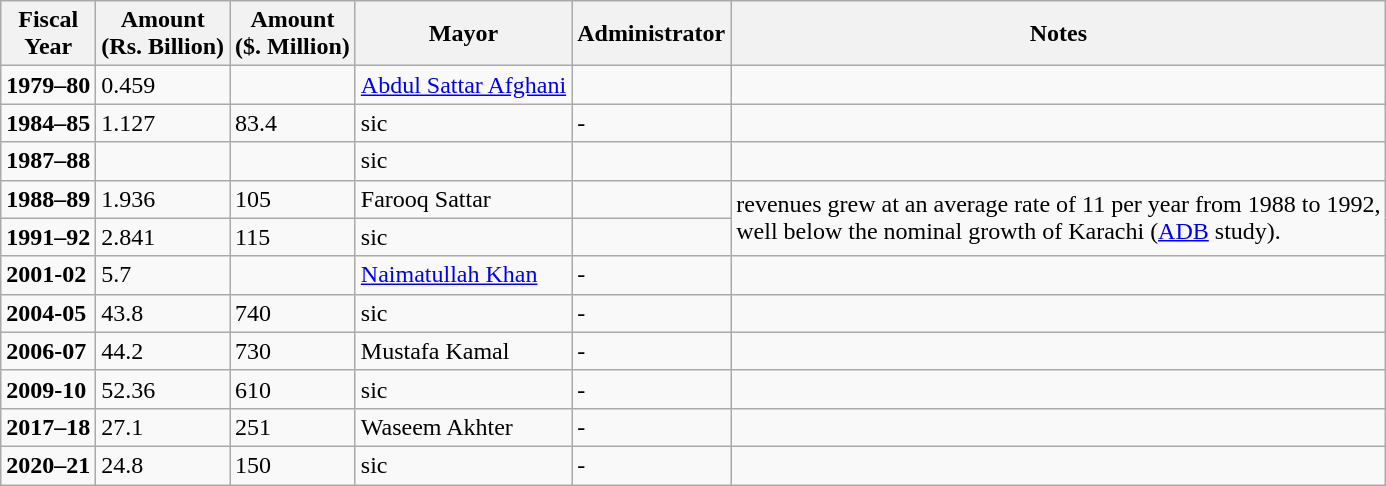<table class="wikitable">
<tr>
<th>Fiscal<br>Year</th>
<th>Amount<br>(Rs. Billion)</th>
<th>Amount<br>($. Million)</th>
<th>Mayor</th>
<th>Administrator</th>
<th>Notes</th>
</tr>
<tr>
<td><strong>1979–80</strong></td>
<td>0.459</td>
<td></td>
<td><a href='#'>Abdul Sattar Afghani</a></td>
<td></td>
<td></td>
</tr>
<tr>
<td><strong>1984–85</strong></td>
<td>1.127</td>
<td>83.4</td>
<td>sic</td>
<td>-</td>
<td></td>
</tr>
<tr>
<td><strong>1987–88</strong></td>
<td></td>
<td></td>
<td>sic</td>
<td></td>
<td></td>
</tr>
<tr>
<td><strong>1988–89</strong></td>
<td>1.936</td>
<td>105</td>
<td>Farooq Sattar</td>
<td></td>
<td rowspan="2">revenues grew at an average rate of 11 per year from 1988 to 1992,<br>well below the nominal growth of Karachi (<a href='#'>ADB</a> study).</td>
</tr>
<tr>
<td><strong>1991–92</strong></td>
<td>2.841</td>
<td>115</td>
<td>sic</td>
<td></td>
</tr>
<tr>
<td><strong>2001-02</strong></td>
<td>5.7</td>
<td></td>
<td><a href='#'>Naimatullah Khan</a></td>
<td>-</td>
<td></td>
</tr>
<tr>
<td><strong>2004-05</strong></td>
<td>43.8</td>
<td>740</td>
<td>sic</td>
<td>-</td>
<td></td>
</tr>
<tr>
<td><strong>2006-07</strong></td>
<td>44.2</td>
<td>730</td>
<td>Mustafa Kamal</td>
<td>-</td>
<td></td>
</tr>
<tr>
<td><strong>2009-10</strong></td>
<td>52.36</td>
<td>610</td>
<td>sic</td>
<td>-</td>
<td></td>
</tr>
<tr>
<td><strong>2017–18</strong></td>
<td>27.1</td>
<td>251</td>
<td>Waseem Akhter</td>
<td>-</td>
<td></td>
</tr>
<tr>
<td><strong>2020–21</strong></td>
<td>24.8</td>
<td>150</td>
<td>sic</td>
<td>-</td>
<td></td>
</tr>
</table>
